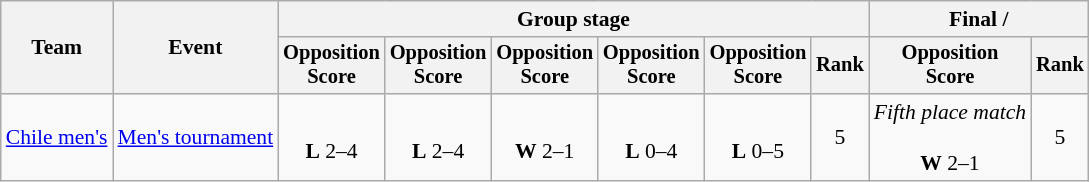<table class="wikitable" style="font-size:90%;text-align:center">
<tr>
<th rowspan="2">Team</th>
<th rowspan="2">Event</th>
<th colspan="6">Group stage</th>
<th colspan="2">Final / </th>
</tr>
<tr style="font-size:95%">
<th>Opposition<br>Score</th>
<th>Opposition<br>Score</th>
<th>Opposition<br>Score</th>
<th>Opposition<br>Score</th>
<th>Opposition<br>Score</th>
<th>Rank</th>
<th>Opposition<br>Score</th>
<th>Rank</th>
</tr>
<tr>
<td align=left><a href='#'>Chile men's</a></td>
<td align=left><a href='#'>Men's tournament</a></td>
<td><br><strong>L</strong> 2–4</td>
<td><br><strong>L</strong> 2–4</td>
<td><br><strong>W</strong> 2–1</td>
<td><br><strong>L</strong> 0–4</td>
<td><br><strong>L</strong> 0–5</td>
<td>5</td>
<td><em>Fifth place match</em><br><br><strong>W</strong> 2–1</td>
<td>5</td>
</tr>
</table>
